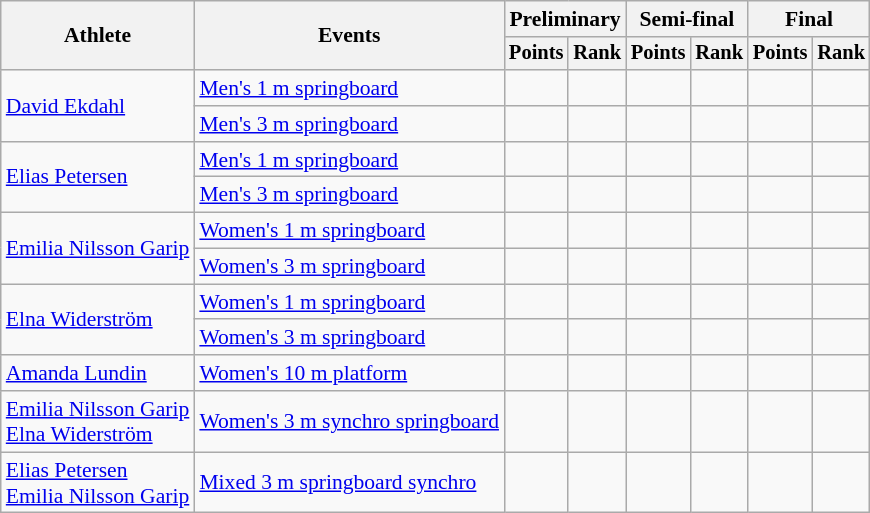<table class="wikitable sortable" style="text-align:left; font-size:90%">
<tr>
<th rowspan="2">Athlete</th>
<th rowspan="2">Events</th>
<th colspan="2">Preliminary</th>
<th colspan="2">Semi-final</th>
<th colspan="2">Final</th>
</tr>
<tr style="font-size:95%">
<th>Points</th>
<th>Rank</th>
<th>Points</th>
<th>Rank</th>
<th>Points</th>
<th>Rank</th>
</tr>
<tr>
<td align="left" rowspan="2"><a href='#'>David Ekdahl</a></td>
<td><a href='#'>Men's 1 m springboard</a></td>
<td></td>
<td></td>
<td></td>
<td></td>
<td></td>
<td></td>
</tr>
<tr>
<td><a href='#'>Men's 3 m springboard</a></td>
<td></td>
<td></td>
<td></td>
<td></td>
<td></td>
<td></td>
</tr>
<tr>
<td align="left" rowspan="2"><a href='#'>Elias Petersen</a></td>
<td><a href='#'>Men's 1 m springboard</a></td>
<td></td>
<td></td>
<td></td>
<td></td>
<td></td>
<td></td>
</tr>
<tr>
<td><a href='#'>Men's 3 m springboard</a></td>
<td></td>
<td></td>
<td></td>
<td></td>
<td></td>
<td></td>
</tr>
<tr>
<td align="left" rowspan="2"><a href='#'>Emilia Nilsson Garip</a></td>
<td><a href='#'>Women's 1 m springboard</a></td>
<td></td>
<td></td>
<td></td>
<td></td>
<td></td>
<td></td>
</tr>
<tr>
<td><a href='#'>Women's 3 m springboard</a></td>
<td></td>
<td></td>
<td></td>
<td></td>
<td></td>
<td></td>
</tr>
<tr>
<td align="left" rowspan="2"><a href='#'>Elna Widerström</a></td>
<td><a href='#'>Women's 1 m springboard</a></td>
<td></td>
<td></td>
<td></td>
<td></td>
<td></td>
<td></td>
</tr>
<tr>
<td><a href='#'>Women's 3 m springboard</a></td>
<td></td>
<td></td>
<td></td>
<td></td>
<td></td>
<td></td>
</tr>
<tr>
<td align="left"><a href='#'>Amanda Lundin</a></td>
<td><a href='#'>Women's 10 m platform</a></td>
<td></td>
<td></td>
<td></td>
<td></td>
<td></td>
<td></td>
</tr>
<tr>
<td align="left"><a href='#'>Emilia Nilsson Garip</a><br><a href='#'>Elna Widerström</a></td>
<td><a href='#'>Women's 3 m synchro springboard</a></td>
<td></td>
<td></td>
<td></td>
<td></td>
<td></td>
<td></td>
</tr>
<tr>
<td align="left"><a href='#'>Elias Petersen</a><br><a href='#'>Emilia Nilsson Garip</a></td>
<td><a href='#'>Mixed 3 m springboard synchro</a></td>
<td></td>
<td></td>
<td></td>
<td></td>
<td></td>
<td></td>
</tr>
</table>
